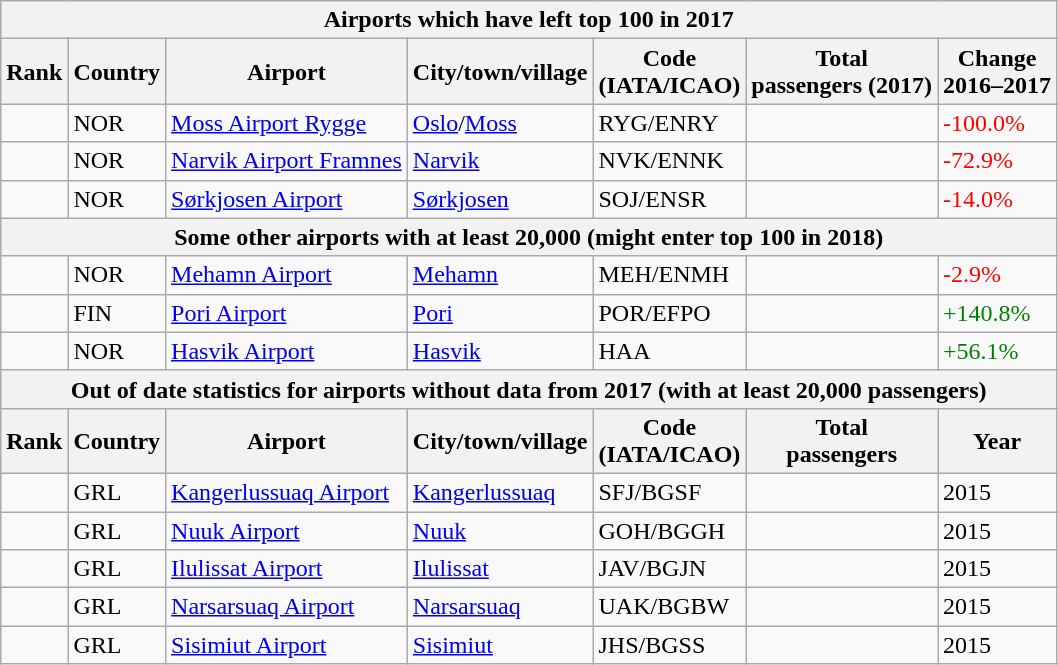<table class="wikitable sortable">
<tr>
<th colspan=99>Airports which have left top 100 in 2017</th>
</tr>
<tr>
<th>Rank</th>
<th>Country</th>
<th>Airport</th>
<th>City/town/village</th>
<th>Code<br>(IATA/ICAO)</th>
<th>Total<br>passengers (2017)</th>
<th>Change<br>2016–2017</th>
</tr>
<tr>
<td></td>
<td>NOR</td>
<td><a href='#'>Moss Airport Rygge</a></td>
<td><a href='#'>Oslo</a>/<a href='#'>Moss</a></td>
<td>RYG/ENRY</td>
<td></td>
<td style="color:red">-100.0%</td>
</tr>
<tr>
<td></td>
<td>NOR</td>
<td><a href='#'>Narvik Airport Framnes</a></td>
<td><a href='#'>Narvik</a></td>
<td>NVK/ENNK</td>
<td></td>
<td style="color:red">-72.9%</td>
</tr>
<tr>
<td></td>
<td>NOR</td>
<td><a href='#'>Sørkjosen Airport</a></td>
<td><a href='#'>Sørkjosen</a></td>
<td>SOJ/ENSR</td>
<td></td>
<td style="color:red">-14.0%</td>
</tr>
<tr>
<th colspan=99>Some other airports with at least 20,000 (might enter top 100 in 2018)</th>
</tr>
<tr>
<td></td>
<td>NOR</td>
<td><a href='#'>Mehamn Airport</a></td>
<td><a href='#'>Mehamn</a></td>
<td>MEH/ENMH</td>
<td></td>
<td style="color:red">-2.9%</td>
</tr>
<tr>
<td></td>
<td>FIN</td>
<td><a href='#'>Pori Airport</a></td>
<td><a href='#'>Pori</a></td>
<td>POR/EFPO</td>
<td></td>
<td style="color:green">+140.8%</td>
</tr>
<tr>
<td></td>
<td>NOR</td>
<td><a href='#'>Hasvik Airport</a></td>
<td><a href='#'>Hasvik</a></td>
<td>HAA</td>
<td></td>
<td style="color:green">+56.1%</td>
</tr>
<tr>
<th colspan=99>Out of date statistics for airports without data from 2017 (with at least 20,000 passengers)</th>
</tr>
<tr>
<th>Rank</th>
<th>Country</th>
<th>Airport</th>
<th>City/town/village</th>
<th>Code<br>(IATA/ICAO)</th>
<th>Total<br>passengers</th>
<th>Year</th>
</tr>
<tr>
<td></td>
<td>GRL</td>
<td><a href='#'>Kangerlussuaq Airport</a></td>
<td><a href='#'>Kangerlussuaq</a></td>
<td>SFJ/BGSF</td>
<td></td>
<td>2015</td>
</tr>
<tr>
<td></td>
<td>GRL</td>
<td><a href='#'>Nuuk Airport</a></td>
<td><a href='#'>Nuuk</a></td>
<td>GOH/BGGH</td>
<td></td>
<td>2015</td>
</tr>
<tr>
<td></td>
<td>GRL</td>
<td><a href='#'>Ilulissat Airport</a></td>
<td><a href='#'>Ilulissat</a></td>
<td>JAV/BGJN</td>
<td></td>
<td>2015</td>
</tr>
<tr>
<td></td>
<td>GRL</td>
<td><a href='#'>Narsarsuaq Airport</a></td>
<td><a href='#'>Narsarsuaq</a></td>
<td>UAK/BGBW</td>
<td></td>
<td>2015</td>
</tr>
<tr>
<td></td>
<td>GRL</td>
<td><a href='#'>Sisimiut Airport</a></td>
<td><a href='#'>Sisimiut</a></td>
<td>JHS/BGSS</td>
<td></td>
<td>2015</td>
</tr>
</table>
